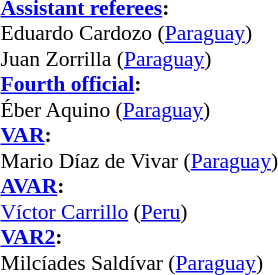<table width=50% style="font-size: 90%">
<tr>
<td><br><strong><a href='#'>Assistant referees</a>:</strong>
<br>Eduardo Cardozo (<a href='#'>Paraguay</a>)
<br>Juan Zorrilla (<a href='#'>Paraguay</a>)
<br><strong><a href='#'>Fourth official</a>:</strong>
<br>Éber Aquino (<a href='#'>Paraguay</a>)
<br><strong><a href='#'>VAR</a>:</strong>
<br>Mario Díaz de Vivar (<a href='#'>Paraguay</a>)
<br><strong><a href='#'>AVAR</a>:</strong>
<br><a href='#'>Víctor Carrillo</a> (<a href='#'>Peru</a>)
<br><strong><a href='#'>VAR2</a>:</strong>
<br>Milcíades Saldívar (<a href='#'>Paraguay</a>)</td>
</tr>
</table>
